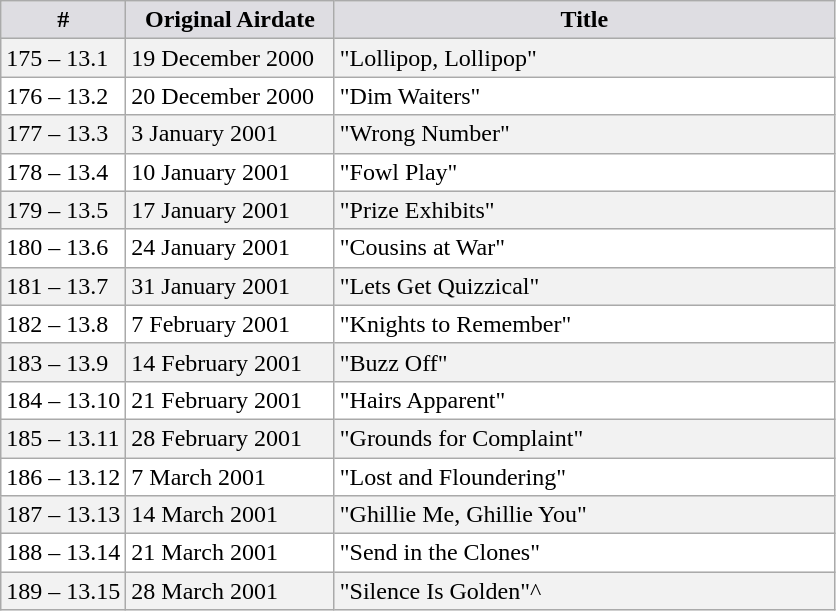<table class="wikitable">
<tr>
<th style="background:#dedde2; width:15%;">#</th>
<th style="background:#dedde2; width:25%;">Original Airdate</th>
<th style="background:#dedde2;">Title</th>
</tr>
<tr style="background:#f2f2f2;"|>
<td>175 – 13.1</td>
<td>19 December 2000</td>
<td>"Lollipop, Lollipop"</td>
</tr>
<tr style="background:#fff;"|>
<td>176 – 13.2</td>
<td>20 December 2000</td>
<td>"Dim Waiters"</td>
</tr>
<tr style="background:#f2f2f2;"|>
<td>177 – 13.3</td>
<td>3 January 2001</td>
<td>"Wrong Number"</td>
</tr>
<tr style="background:#fff;"|>
<td>178 – 13.4</td>
<td>10 January 2001</td>
<td>"Fowl Play"</td>
</tr>
<tr style="background:#f2f2f2;"|>
<td>179 – 13.5</td>
<td>17 January 2001</td>
<td>"Prize Exhibits"</td>
</tr>
<tr style="background:#fff;"|>
<td>180 – 13.6</td>
<td>24 January 2001</td>
<td>"Cousins at War"</td>
</tr>
<tr style="background:#f2f2f2;"|>
<td>181 – 13.7</td>
<td>31 January 2001</td>
<td>"Lets Get Quizzical"</td>
</tr>
<tr style="background:#fff;"|>
<td>182 – 13.8</td>
<td>7 February 2001</td>
<td>"Knights to Remember"</td>
</tr>
<tr style="background:#f2f2f2;"|>
<td>183 – 13.9</td>
<td>14 February 2001</td>
<td>"Buzz Off"</td>
</tr>
<tr style="background:#fff;"|>
<td>184 – 13.10</td>
<td>21 February 2001</td>
<td>"Hairs Apparent"</td>
</tr>
<tr style="background:#f2f2f2;"|>
<td>185 – 13.11</td>
<td>28 February 2001</td>
<td>"Grounds for Complaint"</td>
</tr>
<tr style="background:#fff;"|>
<td>186 – 13.12</td>
<td>7 March 2001</td>
<td>"Lost and Floundering"</td>
</tr>
<tr style="background:#f2f2f2;"|>
<td>187 – 13.13</td>
<td>14 March 2001</td>
<td>"Ghillie Me, Ghillie You"</td>
</tr>
<tr style="background:#fff;"|>
<td>188 – 13.14</td>
<td>21 March 2001</td>
<td>"Send in the Clones"</td>
</tr>
<tr style="background:#f2f2f2;"|>
<td>189 – 13.15</td>
<td>28 March 2001</td>
<td>"Silence Is Golden"^</td>
</tr>
</table>
